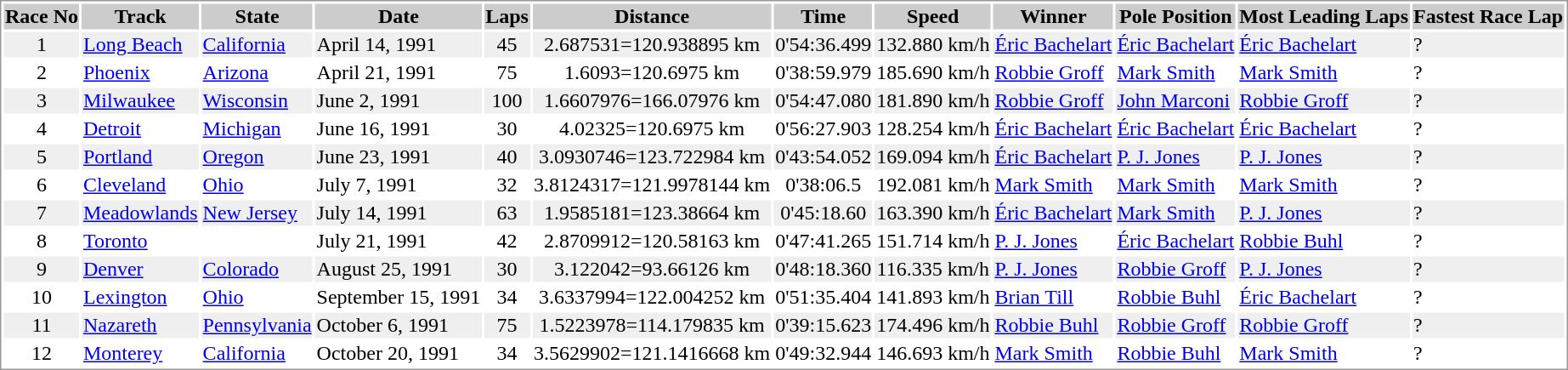<table border="0" style="border: 1px solid #999; background-color:#FFFFFF; text-align:center">
<tr align="center" style="background:#CCCCCC;">
<th>Race No</th>
<th>Track</th>
<th>State</th>
<th>Date</th>
<th>Laps</th>
<th>Distance</th>
<th>Time</th>
<th>Speed</th>
<th>Winner</th>
<th>Pole Position</th>
<th>Most Leading Laps</th>
<th>Fastest Race Lap</th>
</tr>
<tr style="background:#EFEFEF;">
<td>1</td>
<td align="left"><a href='#'>Long Beach</a></td>
<td align="left"><a href='#'>California</a></td>
<td align="left">April 14, 1991</td>
<td>45</td>
<td>2.687531=120.938895 km</td>
<td>0'54:36.499</td>
<td>132.880 km/h</td>
<td align="left"><a href='#'>Éric Bachelart</a></td>
<td align="left"><a href='#'>Éric Bachelart</a></td>
<td align="left"><a href='#'>Éric Bachelart</a></td>
<td align="left">?</td>
</tr>
<tr>
<td>2</td>
<td align="left"><a href='#'>Phoenix</a></td>
<td align="left"><a href='#'>Arizona</a></td>
<td align="left">April 21, 1991</td>
<td>75</td>
<td>1.6093=120.6975 km</td>
<td>0'38:59.979</td>
<td>185.690 km/h</td>
<td align="left"><a href='#'>Robbie Groff</a></td>
<td align="left"><a href='#'>Mark Smith</a></td>
<td align="left"><a href='#'>Mark Smith</a></td>
<td align="left">?</td>
</tr>
<tr style="background:#EFEFEF;">
<td>3</td>
<td align="left"><a href='#'>Milwaukee</a></td>
<td align="left"><a href='#'>Wisconsin</a></td>
<td align="left">June 2, 1991</td>
<td>100</td>
<td>1.6607976=166.07976 km</td>
<td>0'54:47.080</td>
<td>181.890 km/h</td>
<td align="left"><a href='#'>Robbie Groff</a></td>
<td align="left"><a href='#'>John Marconi</a></td>
<td align="left"><a href='#'>Robbie Groff</a></td>
<td align="left">?</td>
</tr>
<tr>
<td>4</td>
<td align="left"><a href='#'>Detroit</a></td>
<td align="left"><a href='#'>Michigan</a></td>
<td align="left">June 16, 1991</td>
<td>30</td>
<td>4.02325=120.6975 km</td>
<td>0'56:27.903</td>
<td>128.254 km/h</td>
<td align="left"><a href='#'>Éric Bachelart</a></td>
<td align="left"><a href='#'>Éric Bachelart</a></td>
<td align="left"><a href='#'>Éric Bachelart</a></td>
<td align="left">?</td>
</tr>
<tr style="background:#EFEFEF;">
<td>5</td>
<td align="left"><a href='#'>Portland</a></td>
<td align="left"><a href='#'>Oregon</a></td>
<td align="left">June 23, 1991</td>
<td>40</td>
<td>3.0930746=123.722984 km</td>
<td>0'43:54.052</td>
<td>169.094 km/h</td>
<td align="left"><a href='#'>Éric Bachelart</a></td>
<td align="left"><a href='#'>P. J. Jones</a></td>
<td align="left"><a href='#'>P. J. Jones</a></td>
<td align="left">?</td>
</tr>
<tr>
<td>6</td>
<td align="left"><a href='#'>Cleveland</a></td>
<td align="left"><a href='#'>Ohio</a></td>
<td align="left">July 7, 1991</td>
<td>32</td>
<td>3.8124317=121.9978144 km</td>
<td>0'38:06.5</td>
<td>192.081 km/h</td>
<td align="left"><a href='#'>Mark Smith</a></td>
<td align="left"><a href='#'>Mark Smith</a></td>
<td align="left"><a href='#'>Mark Smith</a></td>
<td align="left">?</td>
</tr>
<tr style="background:#EFEFEF;">
<td>7</td>
<td align="left"><a href='#'>Meadowlands</a></td>
<td align="left"><a href='#'>New Jersey</a></td>
<td align="left">July 14, 1991</td>
<td>63</td>
<td>1.9585181=123.38664 km</td>
<td>0'45:18.60</td>
<td>163.390 km/h</td>
<td align="left"><a href='#'>Éric Bachelart</a></td>
<td align="left"><a href='#'>Mark Smith</a></td>
<td align="left"><a href='#'>P. J. Jones</a></td>
<td align="left">?</td>
</tr>
<tr>
<td>8</td>
<td align="left"><a href='#'>Toronto</a></td>
<td align="left"></td>
<td align="left">July 21, 1991</td>
<td>42</td>
<td>2.8709912=120.58163 km</td>
<td>0'47:41.265</td>
<td>151.714 km/h</td>
<td align="left"><a href='#'>P. J. Jones</a></td>
<td align="left"><a href='#'>Éric Bachelart</a></td>
<td align="left"><a href='#'>Robbie Buhl</a></td>
<td align="left">?</td>
</tr>
<tr style="background:#EFEFEF;">
<td>9</td>
<td align="left"><a href='#'>Denver</a></td>
<td align="left"><a href='#'>Colorado</a></td>
<td align="left">August 25, 1991</td>
<td>30</td>
<td>3.122042=93.66126 km</td>
<td>0'48:18.360</td>
<td>116.335 km/h</td>
<td align="left"><a href='#'>P. J. Jones</a></td>
<td align="left"><a href='#'>Robbie Groff</a></td>
<td align="left"><a href='#'>P. J. Jones</a></td>
<td align="left">?</td>
</tr>
<tr>
<td>10</td>
<td align="left"><a href='#'>Lexington</a></td>
<td align="left"><a href='#'>Ohio</a></td>
<td align="left">September 15, 1991</td>
<td>34</td>
<td>3.6337994=122.004252 km</td>
<td>0'51:35.404</td>
<td>141.893 km/h</td>
<td align="left"><a href='#'>Brian Till</a></td>
<td align="left"><a href='#'>Robbie Buhl</a></td>
<td align="left"><a href='#'>Éric Bachelart</a></td>
<td align="left">?</td>
</tr>
<tr style="background:#EFEFEF;">
<td>11</td>
<td align="left"><a href='#'>Nazareth</a></td>
<td align="left"><a href='#'>Pennsylvania</a></td>
<td align="left">October 6, 1991</td>
<td>75</td>
<td>1.5223978=114.179835 km</td>
<td>0'39:15.623</td>
<td>174.496 km/h</td>
<td align="left"><a href='#'>Robbie Buhl</a></td>
<td align="left"><a href='#'>Robbie Groff</a></td>
<td align="left"><a href='#'>Robbie Groff</a></td>
<td align="left">?</td>
</tr>
<tr>
<td>12</td>
<td align="left"><a href='#'>Monterey</a></td>
<td align="left"><a href='#'>California</a></td>
<td align="left">October 20, 1991</td>
<td>34</td>
<td>3.5629902=121.1416668 km</td>
<td>0'49:32.944</td>
<td>146.693 km/h</td>
<td align="left"><a href='#'>Mark Smith</a></td>
<td align="left"><a href='#'>Robbie Buhl</a></td>
<td align="left"><a href='#'>Mark Smith</a></td>
<td align="left">?</td>
</tr>
</table>
